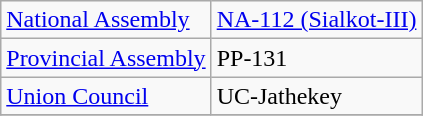<table class="wikitable">
<tr>
<td><a href='#'>National Assembly</a></td>
<td><a href='#'>NA-112 (Sialkot-III)</a></td>
</tr>
<tr>
<td><a href='#'>Provincial Assembly</a></td>
<td>PP-131</td>
</tr>
<tr>
<td><a href='#'>Union Council</a></td>
<td>UC-Jathekey</td>
</tr>
<tr>
</tr>
</table>
